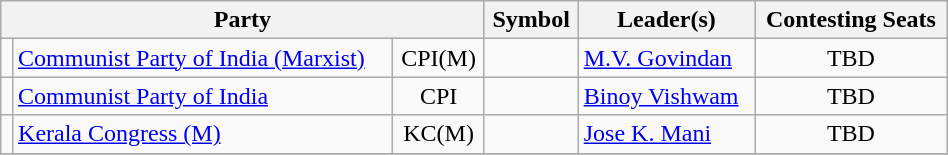<table class="wikitable"  width="50%">
<tr>
<th colspan="3">Party</th>
<th>Symbol</th>
<th>Leader(s)</th>
<th>Contesting Seats</th>
</tr>
<tr>
<td></td>
<td><a href='#'>Communist Party of India (Marxist)</a></td>
<td style="text-align:center">CPI(M)</td>
<td></td>
<td><a href='#'>M.V. Govindan</a></td>
<td style="text-align:center">TBD</td>
</tr>
<tr>
<td></td>
<td><a href='#'>Communist Party of India</a></td>
<td style="text-align:center">CPI</td>
<td></td>
<td><a href='#'>Binoy Vishwam</a></td>
<td style="text-align:center">TBD</td>
</tr>
<tr>
<td></td>
<td><a href='#'>Kerala Congress (M)</a></td>
<td style="text-align:center">KC(M)</td>
<td></td>
<td><a href='#'>Jose K. Mani</a></td>
<td style="text-align:center">TBD</td>
</tr>
<tr>
</tr>
</table>
